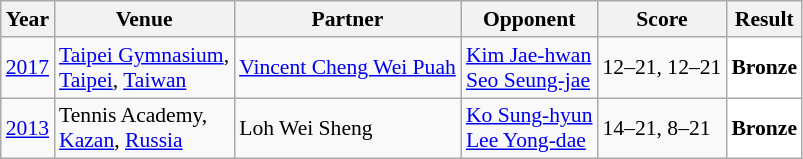<table class="sortable wikitable" style="font-size: 90%;">
<tr>
<th>Year</th>
<th>Venue</th>
<th>Partner</th>
<th>Opponent</th>
<th>Score</th>
<th>Result</th>
</tr>
<tr>
<td align="center"><a href='#'>2017</a></td>
<td align="left"><a href='#'>Taipei Gymnasium</a>,<br><a href='#'>Taipei</a>, <a href='#'>Taiwan</a></td>
<td align="left"> <a href='#'>Vincent Cheng Wei Puah</a></td>
<td align="left"> <a href='#'>Kim Jae-hwan</a><br> <a href='#'>Seo Seung-jae</a></td>
<td align="left">12–21, 12–21</td>
<td style="text-align:left; background:white"> <strong>Bronze</strong></td>
</tr>
<tr>
<td align="center"><a href='#'>2013</a></td>
<td align="left">Tennis Academy,<br><a href='#'>Kazan</a>, <a href='#'>Russia</a></td>
<td align="left"> Loh Wei Sheng</td>
<td align="left"> <a href='#'>Ko Sung-hyun</a><br> <a href='#'>Lee Yong-dae</a></td>
<td align="left">14–21, 8–21</td>
<td style="text-align:left; background:white"> <strong>Bronze</strong></td>
</tr>
</table>
